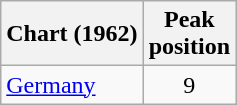<table class="wikitable">
<tr>
<th align="left">Chart (1962)</th>
<th align="left">Peak<br>position</th>
</tr>
<tr>
<td align="left"><a href='#'>Germany</a></td>
<td align="center">9</td>
</tr>
</table>
